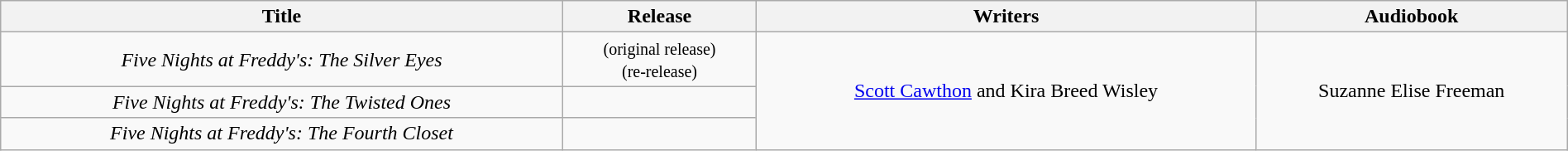<table class="wikitable plainrowheaders sortable" style="text-align:center" border="1" width="100%">
<tr>
<th scope="col">Title</th>
<th scope="col">Release</th>
<th scope="col">Writers</th>
<th scope="col">Audiobook</th>
</tr>
<tr>
<td><em>Five Nights at Freddy's: The Silver Eyes</em></td>
<td> <small>(original release)</small><br> <small>(re-release)</small></td>
<td rowspan="3"><a href='#'>Scott Cawthon</a> and Kira Breed Wisley</td>
<td rowspan="3">Suzanne Elise Freeman</td>
</tr>
<tr>
<td><em>Five Nights at Freddy's: The Twisted Ones</em></td>
<td></td>
</tr>
<tr>
<td><em>Five Nights at Freddy's: The Fourth Closet</em></td>
<td></td>
</tr>
</table>
